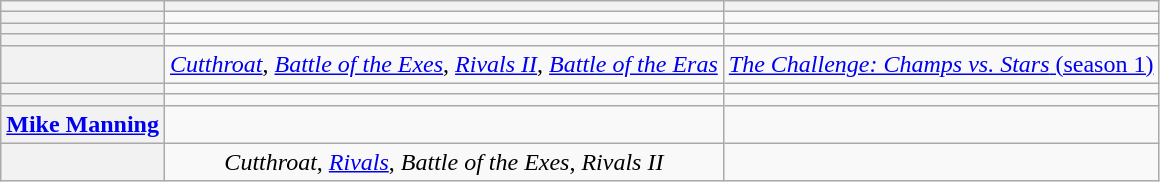<table class="wikitable sortable " style="text-align: center">
<tr>
<th scope="col"></th>
<th scope="col"></th>
<th scope="col"></th>
</tr>
<tr>
<th scope="row"></th>
<td></td>
<td></td>
</tr>
<tr>
<th scope="row"></th>
<td></td>
<td></td>
</tr>
<tr>
<th scope="row"></th>
<td></td>
<td></td>
</tr>
<tr>
<th scope="row"></th>
<td><em><a href='#'>Cutthroat</a></em>, <em><a href='#'>Battle of the Exes</a></em>, <a href='#'><em>Rivals II</em></a>, <em><a href='#'>Battle of the Eras</a></em></td>
<td><a href='#'><em>The Challenge: Champs vs. Stars</em> (season 1)</a></td>
</tr>
<tr>
<th scope="row"></th>
<td></td>
<td></td>
</tr>
<tr>
<th scope="row"></th>
<td></td>
<td></td>
</tr>
<tr>
<th scope="row"><a href='#'>Mike Manning</a></th>
<td></td>
<td></td>
</tr>
<tr>
<th scope="row"></th>
<td><em>Cutthroat</em>, <em><a href='#'>Rivals</a></em>, <em>Battle of the Exes</em>, <em>Rivals II</em></td>
<td></td>
</tr>
</table>
